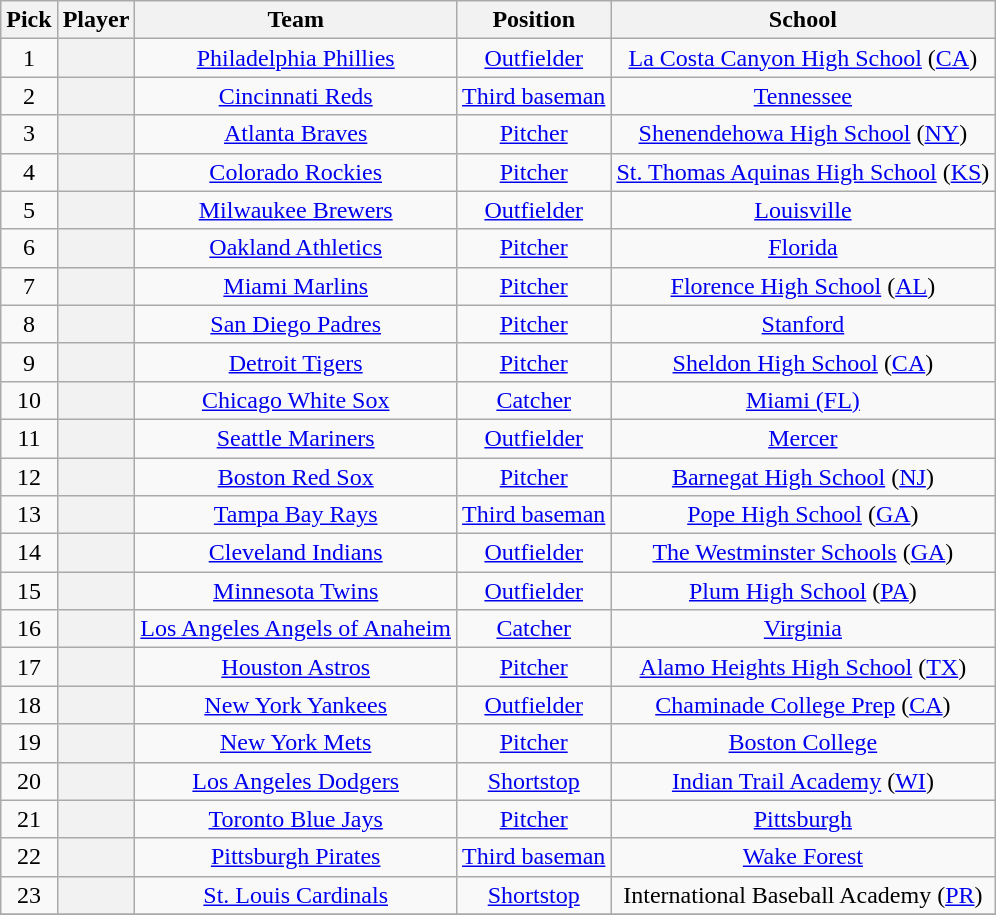<table class="wikitable sortable plainrowheaders" style="text-align:center; width=74%">
<tr>
<th scope="col">Pick</th>
<th scope="col">Player</th>
<th scope="col">Team</th>
<th scope="col">Position</th>
<th scope="col">School</th>
</tr>
<tr>
<td>1</td>
<th scope="row" style="text-align:center"></th>
<td><a href='#'>Philadelphia Phillies</a></td>
<td><a href='#'>Outfielder</a></td>
<td><a href='#'>La Costa Canyon High School</a> (<a href='#'>CA</a>)</td>
</tr>
<tr>
<td>2</td>
<th scope="row" style="text-align:center"></th>
<td><a href='#'>Cincinnati Reds</a></td>
<td><a href='#'>Third baseman</a></td>
<td><a href='#'>Tennessee</a></td>
</tr>
<tr>
<td>3</td>
<th scope="row" style="text-align:center"></th>
<td><a href='#'>Atlanta Braves</a></td>
<td><a href='#'>Pitcher</a></td>
<td><a href='#'>Shenendehowa High School</a> (<a href='#'>NY</a>)</td>
</tr>
<tr>
<td>4</td>
<th scope="row" style="text-align:center"></th>
<td><a href='#'>Colorado Rockies</a></td>
<td><a href='#'>Pitcher</a></td>
<td><a href='#'>St. Thomas Aquinas High School</a> (<a href='#'>KS</a>)</td>
</tr>
<tr>
<td>5</td>
<th scope="row" style="text-align:center"></th>
<td><a href='#'>Milwaukee Brewers</a></td>
<td><a href='#'>Outfielder</a></td>
<td><a href='#'>Louisville</a></td>
</tr>
<tr>
<td>6</td>
<th scope="row" style="text-align:center"></th>
<td><a href='#'>Oakland Athletics</a></td>
<td><a href='#'>Pitcher</a></td>
<td><a href='#'>Florida</a></td>
</tr>
<tr>
<td>7</td>
<th scope="row" style="text-align:center"></th>
<td><a href='#'>Miami Marlins</a></td>
<td><a href='#'>Pitcher</a></td>
<td><a href='#'>Florence High School</a> (<a href='#'>AL</a>)</td>
</tr>
<tr>
<td>8</td>
<th scope="row" style="text-align:center"></th>
<td><a href='#'>San Diego Padres</a></td>
<td><a href='#'>Pitcher</a></td>
<td><a href='#'>Stanford</a></td>
</tr>
<tr>
<td>9</td>
<th scope="row" style="text-align:center"></th>
<td><a href='#'>Detroit Tigers</a></td>
<td><a href='#'>Pitcher</a></td>
<td><a href='#'>Sheldon High School</a> (<a href='#'>CA</a>)</td>
</tr>
<tr>
<td>10</td>
<th scope="row" style="text-align:center"></th>
<td><a href='#'>Chicago White Sox</a></td>
<td><a href='#'>Catcher</a></td>
<td><a href='#'>Miami (FL)</a></td>
</tr>
<tr>
<td>11</td>
<th scope="row" style="text-align:center"></th>
<td><a href='#'>Seattle Mariners</a></td>
<td><a href='#'>Outfielder</a></td>
<td><a href='#'>Mercer</a></td>
</tr>
<tr>
<td>12</td>
<th scope="row" style="text-align:center"></th>
<td><a href='#'>Boston Red Sox</a></td>
<td><a href='#'>Pitcher</a></td>
<td><a href='#'>Barnegat High School</a> (<a href='#'>NJ</a>)</td>
</tr>
<tr>
<td>13</td>
<th scope="row" style="text-align:center"></th>
<td><a href='#'>Tampa Bay Rays</a></td>
<td><a href='#'>Third baseman</a></td>
<td><a href='#'>Pope High School</a> (<a href='#'>GA</a>)</td>
</tr>
<tr>
<td>14</td>
<th scope="row" style="text-align:center"></th>
<td><a href='#'>Cleveland Indians</a></td>
<td><a href='#'>Outfielder</a></td>
<td><a href='#'>The Westminster Schools</a> (<a href='#'>GA</a>)</td>
</tr>
<tr>
<td>15</td>
<th scope="row" style="text-align:center"></th>
<td><a href='#'>Minnesota Twins</a></td>
<td><a href='#'>Outfielder</a></td>
<td><a href='#'>Plum High School</a> (<a href='#'>PA</a>)</td>
</tr>
<tr>
<td>16</td>
<th scope="row" style="text-align:center"></th>
<td><a href='#'>Los Angeles Angels of Anaheim</a></td>
<td><a href='#'>Catcher</a></td>
<td><a href='#'>Virginia</a></td>
</tr>
<tr>
<td>17</td>
<th scope="row" style="text-align:center"></th>
<td><a href='#'>Houston Astros</a></td>
<td><a href='#'>Pitcher</a></td>
<td><a href='#'>Alamo Heights High School</a> (<a href='#'>TX</a>)</td>
</tr>
<tr>
<td>18</td>
<th scope="row" style="text-align:center"></th>
<td><a href='#'>New York Yankees</a></td>
<td><a href='#'>Outfielder</a></td>
<td><a href='#'>Chaminade College Prep</a> (<a href='#'>CA</a>)</td>
</tr>
<tr>
<td>19</td>
<th scope="row" style="text-align:center"></th>
<td><a href='#'>New York Mets</a></td>
<td><a href='#'>Pitcher</a></td>
<td><a href='#'>Boston College</a></td>
</tr>
<tr>
<td>20</td>
<th scope="row" style="text-align:center"></th>
<td><a href='#'>Los Angeles Dodgers</a></td>
<td><a href='#'>Shortstop</a></td>
<td><a href='#'>Indian Trail Academy</a> (<a href='#'>WI</a>)</td>
</tr>
<tr>
<td>21</td>
<th scope="row" style="text-align:center"></th>
<td><a href='#'>Toronto Blue Jays</a></td>
<td><a href='#'>Pitcher</a></td>
<td><a href='#'>Pittsburgh</a></td>
</tr>
<tr>
<td>22</td>
<th scope="row" style="text-align:center"></th>
<td><a href='#'>Pittsburgh Pirates</a></td>
<td><a href='#'>Third baseman</a></td>
<td><a href='#'>Wake Forest</a></td>
</tr>
<tr>
<td>23</td>
<th scope="row" style="text-align:center"></th>
<td><a href='#'>St. Louis Cardinals</a></td>
<td><a href='#'>Shortstop</a></td>
<td>International Baseball Academy (<a href='#'>PR</a>)</td>
</tr>
<tr>
</tr>
</table>
